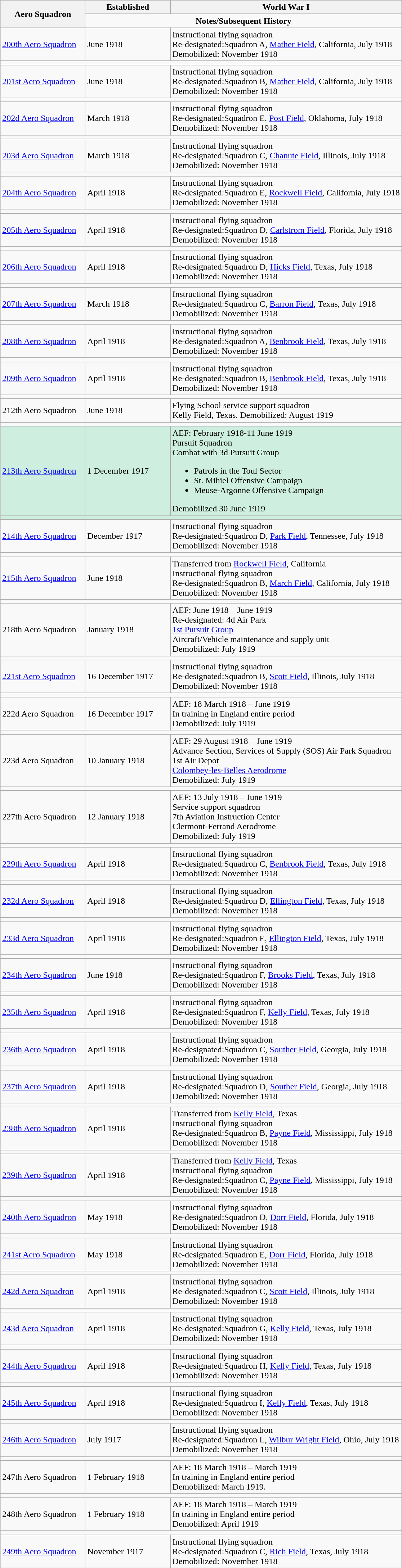<table class="wikitable">
<tr>
<th rowspan=2 scope="col" width="150">Aero Squadron</th>
<th scope="col" width="150">Established</th>
<th scope="col">World War I</th>
</tr>
<tr>
<td colspan=3 style="text-align:center;"><strong>Notes/Subsequent History</strong></td>
</tr>
<tr valign="center">
<td><a href='#'>200th Aero Squadron</a></td>
<td>June 1918</td>
<td>Instructional flying squadron<br>Re-designated:Squadron A, <a href='#'>Mather Field</a>, California, July 1918 <br>Demobilized: November 1918 </td>
</tr>
<tr>
<td colspan=3></td>
</tr>
<tr valign="center">
<td><a href='#'>201st Aero Squadron</a></td>
<td>June 1918</td>
<td>Instructional flying squadron<br>Re-designated:Squadron B, <a href='#'>Mather Field</a>, California, July 1918 <br>Demobilized: November 1918 </td>
</tr>
<tr>
<td colspan=3></td>
</tr>
<tr valign="center">
<td><a href='#'>202d Aero Squadron</a></td>
<td>March 1918</td>
<td>Instructional flying squadron<br>Re-designated:Squadron E, <a href='#'>Post Field</a>, Oklahoma, July 1918<br>Demobilized: November 1918 </td>
</tr>
<tr>
<td colspan=3></td>
</tr>
<tr valign="center">
<td><a href='#'>203d Aero Squadron</a></td>
<td>March 1918</td>
<td>Instructional flying squadron<br>Re-designated:Squadron C, <a href='#'>Chanute Field</a>, Illinois, July 1918<br>Demobilized: November 1918 </td>
</tr>
<tr>
<td colspan=3></td>
</tr>
<tr valign="center">
<td><a href='#'>204th Aero Squadron</a></td>
<td>April 1918</td>
<td>Instructional flying squadron<br>Re-designated:Squadron E, <a href='#'>Rockwell Field</a>, California, July 1918 <br>Demobilized: November 1918 </td>
</tr>
<tr>
<td colspan=3></td>
</tr>
<tr valign="center">
<td><a href='#'>205th Aero Squadron</a></td>
<td>April 1918</td>
<td>Instructional flying squadron<br>Re-designated:Squadron D, <a href='#'>Carlstrom Field</a>, Florida, July 1918<br>Demobilized: November 1918 </td>
</tr>
<tr>
<td colspan=3></td>
</tr>
<tr valign="center">
<td><a href='#'>206th Aero Squadron</a></td>
<td>April 1918</td>
<td>Instructional flying squadron<br>Re-designated:Squadron D, <a href='#'>Hicks Field</a>, Texas, July 1918<br>Demobilized: November 1918 </td>
</tr>
<tr>
<td colspan=3></td>
</tr>
<tr valign="center">
<td><a href='#'>207th Aero Squadron</a></td>
<td>March 1918</td>
<td>Instructional flying squadron<br>Re-designated:Squadron C, <a href='#'>Barron Field</a>, Texas, July 1918<br>Demobilized: November 1918 </td>
</tr>
<tr>
<td colspan=3></td>
</tr>
<tr valign="center">
<td><a href='#'>208th Aero Squadron</a></td>
<td>April 1918</td>
<td>Instructional flying squadron<br>Re-designated:Squadron A, <a href='#'>Benbrook Field</a>, Texas, July 1918<br>Demobilized: November 1918 </td>
</tr>
<tr>
<td colspan=3></td>
</tr>
<tr valign="center">
<td><a href='#'>209th Aero Squadron</a></td>
<td>April 1918</td>
<td>Instructional flying squadron<br>Re-designated:Squadron B, <a href='#'>Benbrook Field</a>, Texas, July 1918<br>Demobilized: November 1918 </td>
</tr>
<tr>
<td colspan=3></td>
</tr>
<tr valign="center">
<td>212th Aero Squadron</td>
<td>June 1918</td>
<td>Flying School service support squadron<br>Kelly Field, Texas.  Demobilized: August 1919  </td>
</tr>
<tr>
<td colspan=3></td>
</tr>
<tr valign="center" bgcolor="#CEEEE8E">
<td><a href='#'>213th Aero Squadron</a></td>
<td>1 December 1917</td>
<td>AEF: February 1918-11 June 1919<br>Pursuit Squadron<br>Combat with 3d Pursuit Group<br><ul><li>Patrols in the Toul Sector</li><li>St. Mihiel Offensive Campaign</li><li>Meuse-Argonne Offensive Campaign</li></ul>Demobilized 30 June 1919</td>
</tr>
<tr bgcolor="#CEEEE8E">
<td colspan=3></td>
</tr>
<tr valign="center">
<td><a href='#'>214th Aero Squadron</a></td>
<td>December 1917</td>
<td>Instructional flying squadron<br>Re-designated:Squadron D, <a href='#'>Park Field</a>, Tennessee, July 1918<br>Demobilized: November 1918 </td>
</tr>
<tr>
<td colspan=3></td>
</tr>
<tr valign="center">
<td><a href='#'>215th Aero Squadron</a></td>
<td>June 1918</td>
<td>Transferred from <a href='#'>Rockwell Field</a>, California<br>Instructional flying squadron<br>Re-designated:Squadron B, <a href='#'>March Field</a>, California, July 1918<br>Demobilized: November 1918 </td>
</tr>
<tr>
<td colspan=3></td>
</tr>
<tr valign="center">
<td>218th Aero Squadron</td>
<td>January 1918</td>
<td>AEF: June 1918 – June 1919<br>Re-designated: 4d Air Park<br><a href='#'>1st Pursuit Group</a><br>Aircraft/Vehicle maintenance and supply unit<br>Demobilized: July 1919</td>
</tr>
<tr>
<td colspan=3></td>
</tr>
<tr valign="center">
<td><a href='#'>221st Aero Squadron</a></td>
<td>16 December 1917</td>
<td>Instructional flying squadron<br>Re-designated:Squadron B, <a href='#'>Scott Field</a>, Illinois, July 1918 <br>Demobilized: November 1918 </td>
</tr>
<tr>
<td colspan=3></td>
</tr>
<tr valign="center">
<td>222d Aero Squadron</td>
<td>16 December 1917</td>
<td>AEF:  18 March 1918 – June 1919 <br>In training in England entire period<br>Demobilized: July 1919</td>
</tr>
<tr>
<td colspan=3></td>
</tr>
<tr valign="center">
<td>223d Aero Squadron</td>
<td>10 January 1918</td>
<td>AEF: 29 August 1918 – June 1919  <br>Advance Section, Services of Supply (SOS) Air Park Squadron<br>1st Air Depot<br><a href='#'>Colombey-les-Belles Aerodrome</a><br>Demobilized: July 1919</td>
</tr>
<tr>
<td colspan=3></td>
</tr>
<tr valign="center">
<td>227th Aero Squadron</td>
<td>12 January 1918</td>
<td>AEF:  13 July 1918 – June 1919 <br>Service support squadron<br>7th Aviation Instruction Center<br> Clermont-Ferrand Aerodrome<br>Demobilized: July 1919</td>
</tr>
<tr>
<td colspan=3></td>
</tr>
<tr valign="center">
<td><a href='#'>229th Aero Squadron</a></td>
<td>April 1918</td>
<td>Instructional flying squadron<br>Re-designated:Squadron C, <a href='#'>Benbrook Field</a>, Texas, July 1918<br>Demobilized: November 1918 </td>
</tr>
<tr>
<td colspan=3></td>
</tr>
<tr valign="center">
<td><a href='#'>232d Aero Squadron</a></td>
<td>April 1918</td>
<td>Instructional flying squadron<br>Re-designated:Squadron D, <a href='#'>Ellington Field</a>, Texas, July 1918 <br>Demobilized: November 1918 </td>
</tr>
<tr>
<td colspan=3></td>
</tr>
<tr valign="center">
<td><a href='#'>233d Aero Squadron</a></td>
<td>April 1918</td>
<td>Instructional flying squadron<br>Re-designated:Squadron E, <a href='#'>Ellington Field</a>, Texas, July 1918 <br>Demobilized: November 1918 </td>
</tr>
<tr>
<td colspan=3></td>
</tr>
<tr valign="center">
<td><a href='#'>234th Aero Squadron</a></td>
<td>June 1918</td>
<td>Instructional flying squadron<br>Re-designated:Squadron F, <a href='#'>Brooks Field</a>, Texas, July 1918 <br>Demobilized: November 1918 </td>
</tr>
<tr>
<td colspan=3></td>
</tr>
<tr valign="center">
<td><a href='#'>235th Aero Squadron</a></td>
<td>April 1918</td>
<td>Instructional flying squadron<br>Re-designated:Squadron F, <a href='#'>Kelly Field</a>, Texas, July 1918 <br>Demobilized: November 1918 </td>
</tr>
<tr>
<td colspan=3></td>
</tr>
<tr valign="center">
<td><a href='#'>236th Aero Squadron</a></td>
<td>April 1918</td>
<td>Instructional flying squadron<br>Re-designated:Squadron C, <a href='#'>Souther Field</a>, Georgia, July 1918 <br>Demobilized: November 1918 </td>
</tr>
<tr>
<td colspan=3></td>
</tr>
<tr valign="center">
<td><a href='#'>237th Aero Squadron</a></td>
<td>April 1918</td>
<td>Instructional flying squadron<br>Re-designated:Squadron D, <a href='#'>Souther Field</a>, Georgia, July 1918 <br>Demobilized: November 1918 </td>
</tr>
<tr>
<td colspan=3></td>
</tr>
<tr valign="center">
<td><a href='#'>238th Aero Squadron</a></td>
<td>April 1918</td>
<td>Transferred from <a href='#'>Kelly Field</a>, Texas<br>Instructional flying squadron<br>Re-designated:Squadron B, <a href='#'>Payne Field</a>, Mississippi, July 1918<br>Demobilized: November 1918 </td>
</tr>
<tr>
<td colspan=3></td>
</tr>
<tr valign="center">
<td><a href='#'>239th Aero Squadron</a></td>
<td>April 1918</td>
<td>Transferred from <a href='#'>Kelly Field</a>, Texas<br>Instructional flying squadron<br>Re-designated:Squadron C, <a href='#'>Payne Field</a>, Mississippi, July 1918<br>Demobilized: November 1918 </td>
</tr>
<tr>
<td colspan=3></td>
</tr>
<tr valign="center">
<td><a href='#'>240th Aero Squadron</a></td>
<td>May 1918</td>
<td>Instructional flying squadron<br>Re-designated:Squadron D, <a href='#'>Dorr Field</a>, Florida, July 1918<br>Demobilized: November 1918 </td>
</tr>
<tr>
<td colspan=3></td>
</tr>
<tr valign="center">
<td><a href='#'>241st Aero Squadron</a></td>
<td>May 1918</td>
<td>Instructional flying squadron<br>Re-designated:Squadron E, <a href='#'>Dorr Field</a>, Florida, July 1918<br>Demobilized: November 1918 </td>
</tr>
<tr>
<td colspan=3></td>
</tr>
<tr valign="center">
<td><a href='#'>242d Aero Squadron</a></td>
<td>April 1918</td>
<td>Instructional flying squadron<br>Re-designated:Squadron C, <a href='#'>Scott Field</a>, Illinois, July 1918 <br>Demobilized: November 1918 </td>
</tr>
<tr>
<td colspan=3></td>
</tr>
<tr valign="center">
<td><a href='#'>243d Aero Squadron</a></td>
<td>April 1918</td>
<td>Instructional flying squadron<br>Re-designated:Squadron G, <a href='#'>Kelly Field</a>, Texas, July 1918<br>Demobilized: November 1918 </td>
</tr>
<tr>
<td colspan=3></td>
</tr>
<tr valign="center">
<td><a href='#'>244th Aero Squadron</a></td>
<td>April 1918</td>
<td>Instructional flying squadron<br>Re-designated:Squadron H, <a href='#'>Kelly Field</a>, Texas, July 1918 <br>Demobilized: November 1918 </td>
</tr>
<tr>
<td colspan=3></td>
</tr>
<tr valign="center">
<td><a href='#'>245th Aero Squadron</a></td>
<td>April 1918</td>
<td>Instructional flying squadron<br>Re-designated:Squadron I, <a href='#'>Kelly Field</a>, Texas, July 1918 <br>Demobilized: November 1918 </td>
</tr>
<tr>
<td colspan=3></td>
</tr>
<tr valign="center">
<td><a href='#'>246th Aero Squadron</a></td>
<td>July 1917</td>
<td>Instructional flying squadron<br>Re-designated:Squadron L, <a href='#'>Wilbur Wright Field</a>, Ohio, July 1918<br>Demobilized: November 1918 </td>
</tr>
<tr>
<td colspan=3></td>
</tr>
<tr valign="center">
<td>247th Aero Squadron</td>
<td>1 February 1918</td>
<td>AEF:  18 March 1918 – March 1919  <br>In training in England entire period<br>Demobilized: March 1919.</td>
</tr>
<tr>
<td colspan=3></td>
</tr>
<tr valign="center">
<td>248th Aero Squadron</td>
<td>1 February 1918</td>
<td>AEF:  18 March 1918 – March 1919  <br>In training in England entire period<br>Demobilized: April 1919  </td>
</tr>
<tr>
<td colspan=3></td>
</tr>
<tr valign="center">
<td><a href='#'>249th Aero Squadron</a></td>
<td>November 1917</td>
<td>Instructional flying squadron<br>Re-designated:Squadron C, <a href='#'>Rich Field</a>, Texas, July 1918<br>Demobilized: November 1918 </td>
</tr>
<tr>
</tr>
</table>
